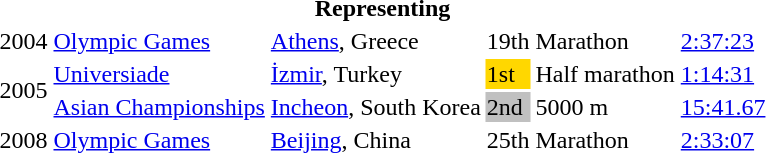<table>
<tr>
<th colspan="6">Representing </th>
</tr>
<tr>
<td>2004</td>
<td><a href='#'>Olympic Games</a></td>
<td><a href='#'>Athens</a>, Greece</td>
<td>19th</td>
<td>Marathon</td>
<td><a href='#'>2:37:23</a></td>
</tr>
<tr>
<td rowspan=2>2005</td>
<td><a href='#'>Universiade</a></td>
<td><a href='#'>İzmir</a>, Turkey</td>
<td bgcolor="gold">1st</td>
<td>Half marathon</td>
<td><a href='#'>1:14:31</a></td>
</tr>
<tr>
<td><a href='#'>Asian Championships</a></td>
<td><a href='#'>Incheon</a>, South Korea</td>
<td bgcolor="silver">2nd</td>
<td>5000 m</td>
<td><a href='#'>15:41.67</a></td>
</tr>
<tr>
<td>2008</td>
<td><a href='#'>Olympic Games</a></td>
<td><a href='#'>Beijing</a>, China</td>
<td>25th</td>
<td>Marathon</td>
<td><a href='#'>2:33:07</a></td>
</tr>
</table>
